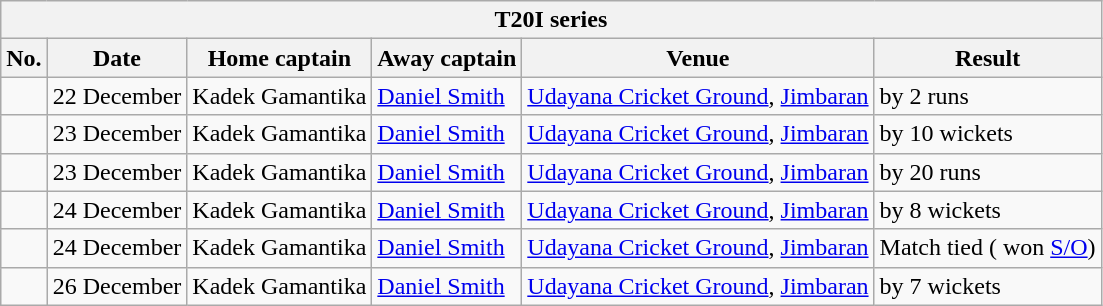<table class="wikitable">
<tr>
<th colspan="6">T20I series</th>
</tr>
<tr>
<th>No.</th>
<th>Date</th>
<th>Home captain</th>
<th>Away captain</th>
<th>Venue</th>
<th>Result</th>
</tr>
<tr>
<td></td>
<td>22 December</td>
<td>Kadek Gamantika</td>
<td><a href='#'>Daniel Smith</a></td>
<td><a href='#'>Udayana Cricket Ground</a>, <a href='#'>Jimbaran</a></td>
<td> by 2 runs</td>
</tr>
<tr>
<td></td>
<td>23 December</td>
<td>Kadek Gamantika</td>
<td><a href='#'>Daniel Smith</a></td>
<td><a href='#'>Udayana Cricket Ground</a>, <a href='#'>Jimbaran</a></td>
<td> by 10 wickets</td>
</tr>
<tr>
<td></td>
<td>23 December</td>
<td>Kadek Gamantika</td>
<td><a href='#'>Daniel Smith</a></td>
<td><a href='#'>Udayana Cricket Ground</a>, <a href='#'>Jimbaran</a></td>
<td> by 20 runs</td>
</tr>
<tr>
<td></td>
<td>24 December</td>
<td>Kadek Gamantika</td>
<td><a href='#'>Daniel Smith</a></td>
<td><a href='#'>Udayana Cricket Ground</a>, <a href='#'>Jimbaran</a></td>
<td> by 8 wickets</td>
</tr>
<tr>
<td></td>
<td>24 December</td>
<td>Kadek Gamantika</td>
<td><a href='#'>Daniel Smith</a></td>
<td><a href='#'>Udayana Cricket Ground</a>, <a href='#'>Jimbaran</a></td>
<td>Match tied ( won <a href='#'>S/O</a>)</td>
</tr>
<tr>
<td></td>
<td>26 December</td>
<td>Kadek Gamantika</td>
<td><a href='#'>Daniel Smith</a></td>
<td><a href='#'>Udayana Cricket Ground</a>, <a href='#'>Jimbaran</a></td>
<td> by 7 wickets</td>
</tr>
</table>
